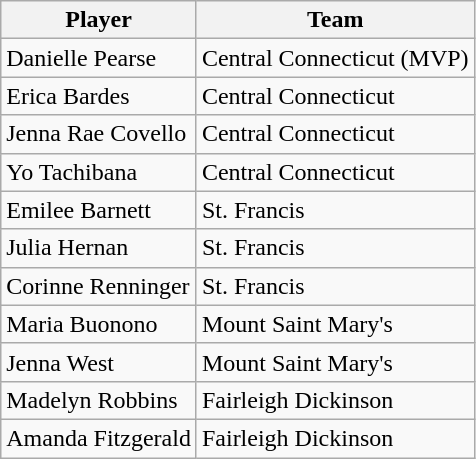<table class="wikitable">
<tr>
<th>Player</th>
<th>Team</th>
</tr>
<tr>
<td>Danielle Pearse</td>
<td>Central Connecticut (MVP)</td>
</tr>
<tr>
<td>Erica Bardes</td>
<td>Central Connecticut</td>
</tr>
<tr>
<td>Jenna Rae Covello</td>
<td>Central Connecticut</td>
</tr>
<tr>
<td>Yo Tachibana</td>
<td>Central Connecticut</td>
</tr>
<tr>
<td>Emilee Barnett</td>
<td>St. Francis</td>
</tr>
<tr>
<td>Julia Hernan</td>
<td>St. Francis</td>
</tr>
<tr>
<td>Corinne Renninger</td>
<td>St. Francis</td>
</tr>
<tr>
<td>Maria Buonono</td>
<td>Mount Saint Mary's</td>
</tr>
<tr>
<td>Jenna West</td>
<td>Mount Saint Mary's</td>
</tr>
<tr>
<td>Madelyn Robbins</td>
<td>Fairleigh Dickinson</td>
</tr>
<tr>
<td>Amanda Fitzgerald</td>
<td>Fairleigh Dickinson</td>
</tr>
</table>
